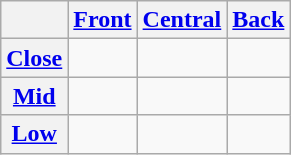<table class="wikitable" style="text-align: center">
<tr>
<th></th>
<th><a href='#'>Front</a></th>
<th><a href='#'>Central</a></th>
<th><a href='#'>Back</a></th>
</tr>
<tr>
<th><a href='#'>Close</a></th>
<td></td>
<td></td>
<td></td>
</tr>
<tr>
<th><a href='#'>Mid</a></th>
<td></td>
<td></td>
<td></td>
</tr>
<tr>
<th><a href='#'>Low</a></th>
<td></td>
<td></td>
<td></td>
</tr>
</table>
